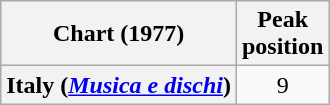<table class="wikitable plainrowheaders" style="text-align:center">
<tr>
<th scope="col">Chart (1977)</th>
<th scope="col">Peak<br>position</th>
</tr>
<tr>
<th scope="row">Italy (<em><a href='#'>Musica e dischi</a></em>)</th>
<td>9</td>
</tr>
</table>
